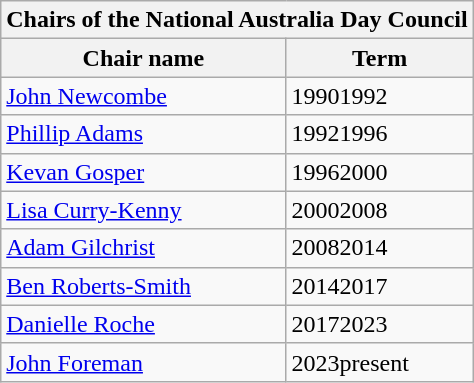<table class="wikitable">
<tr>
<th colspan="2">Chairs of the National Australia Day Council</th>
</tr>
<tr>
<th>Chair name</th>
<th>Term</th>
</tr>
<tr>
<td><a href='#'>John Newcombe</a></td>
<td>19901992</td>
</tr>
<tr>
<td><a href='#'>Phillip Adams</a></td>
<td>19921996</td>
</tr>
<tr>
<td><a href='#'>Kevan Gosper</a></td>
<td>19962000</td>
</tr>
<tr>
<td><a href='#'>Lisa Curry-Kenny</a></td>
<td>20002008</td>
</tr>
<tr>
<td><a href='#'>Adam Gilchrist</a></td>
<td>20082014</td>
</tr>
<tr>
<td><a href='#'>Ben Roberts-Smith</a></td>
<td>20142017</td>
</tr>
<tr>
<td><a href='#'>Danielle Roche</a></td>
<td>20172023</td>
</tr>
<tr>
<td><a href='#'>John Foreman</a></td>
<td>2023present</td>
</tr>
</table>
